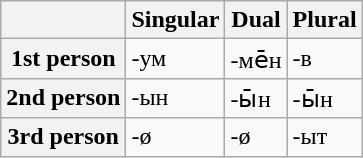<table class="wikitable">
<tr>
<th></th>
<th>Singular</th>
<th>Dual</th>
<th>Plural</th>
</tr>
<tr>
<th>1st person</th>
<td>-ум</td>
<td>-ме̄н</td>
<td>-в</td>
</tr>
<tr>
<th>2nd person</th>
<td>-ын</td>
<td>-ы̄н</td>
<td>-ы̄н</td>
</tr>
<tr>
<th>3rd person</th>
<td>-ø</td>
<td>-ø</td>
<td>-ыт</td>
</tr>
</table>
